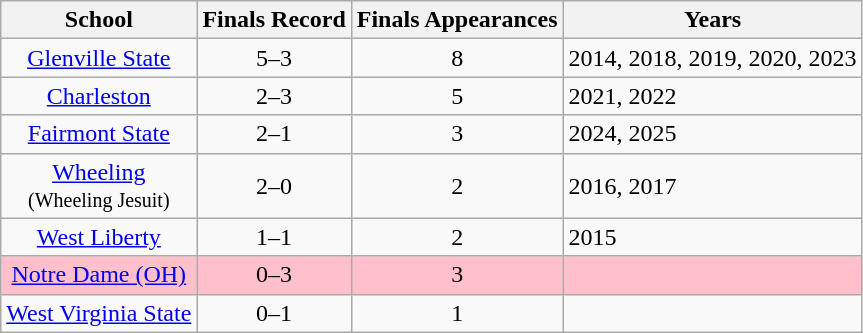<table class="wikitable sortable" style="text-align:center;">
<tr>
<th>School</th>
<th>Finals Record</th>
<th>Finals Appearances</th>
<th class=unsortable>Years</th>
</tr>
<tr>
<td><a href='#'>Glenville State</a></td>
<td>5–3</td>
<td>8</td>
<td align=left>2014, 2018, 2019, 2020, 2023</td>
</tr>
<tr>
<td><a href='#'>Charleston</a></td>
<td>2–3</td>
<td>5</td>
<td align=left>2021, 2022</td>
</tr>
<tr>
<td><a href='#'>Fairmont State</a></td>
<td>2–1</td>
<td>3</td>
<td align=left>2024, 2025</td>
</tr>
<tr>
<td><a href='#'>Wheeling</a><br><small>(Wheeling Jesuit)</small></td>
<td>2–0</td>
<td>2</td>
<td align=left>2016, 2017</td>
</tr>
<tr>
<td><a href='#'>West Liberty</a></td>
<td>1–1</td>
<td>2</td>
<td align=left>2015</td>
</tr>
<tr bgcolor=pink>
<td><a href='#'>Notre Dame (OH)</a></td>
<td>0–3</td>
<td>3</td>
<td align=left></td>
</tr>
<tr>
<td><a href='#'>West Virginia State</a></td>
<td>0–1</td>
<td>1</td>
<td align=left></td>
</tr>
</table>
